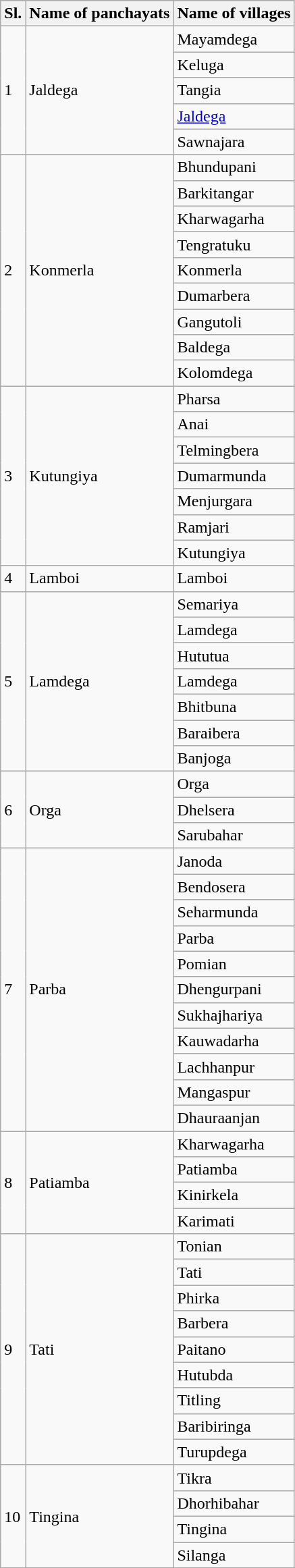<table class="wikitable plainrowheaders sortable">
<tr>
<th scope="col">Sl.</th>
<th scope="col">Name of panchayats</th>
<th scope="col">Name of villages</th>
</tr>
<tr>
<td rowspan="5">1</td>
<td rowspan="5">Jaldega</td>
<td>Mayamdega</td>
</tr>
<tr>
<td>Keluga</td>
</tr>
<tr>
<td>Tangia</td>
</tr>
<tr>
<td><a href='#'>Jaldega</a></td>
</tr>
<tr>
<td>Sawnajara</td>
</tr>
<tr>
<td rowspan="9">2</td>
<td rowspan="9">Konmerla</td>
<td>Bhundupani</td>
</tr>
<tr>
<td>Barkitangar</td>
</tr>
<tr>
<td>Kharwagarha</td>
</tr>
<tr>
<td>Tengratuku</td>
</tr>
<tr>
<td>Konmerla</td>
</tr>
<tr>
<td>Dumarbera</td>
</tr>
<tr>
<td>Gangutoli</td>
</tr>
<tr>
<td>Baldega</td>
</tr>
<tr>
<td>Kolomdega</td>
</tr>
<tr>
<td rowspan="7">3</td>
<td rowspan="7">Kutungiya</td>
<td>Pharsa</td>
</tr>
<tr>
<td>Anai</td>
</tr>
<tr>
<td>Telmingbera</td>
</tr>
<tr>
<td>Dumarmunda</td>
</tr>
<tr>
<td>Menjurgara</td>
</tr>
<tr>
<td>Ramjari</td>
</tr>
<tr>
<td>Kutungiya</td>
</tr>
<tr>
<td>4</td>
<td>Lamboi</td>
<td>Lamboi</td>
</tr>
<tr>
<td rowspan="7">5</td>
<td rowspan="7">Lamdega</td>
<td>Semariya</td>
</tr>
<tr>
<td>Lamdega</td>
</tr>
<tr>
<td>Hututua</td>
</tr>
<tr>
<td>Lamdega</td>
</tr>
<tr>
<td>Bhitbuna</td>
</tr>
<tr>
<td>Baraibera</td>
</tr>
<tr>
<td>Banjoga</td>
</tr>
<tr>
<td rowspan="3">6</td>
<td rowspan="3">Orga</td>
<td>Orga</td>
</tr>
<tr>
<td>Dhelsera</td>
</tr>
<tr>
<td>Sarubahar</td>
</tr>
<tr>
<td rowspan="11">7</td>
<td rowspan="11">Parba</td>
<td>Janoda</td>
</tr>
<tr>
<td>Bendosera</td>
</tr>
<tr>
<td>Seharmunda</td>
</tr>
<tr>
<td>Parba</td>
</tr>
<tr>
<td>Pomian</td>
</tr>
<tr>
<td>Dhengurpani</td>
</tr>
<tr>
<td>Sukhajhariya</td>
</tr>
<tr>
<td>Kauwadarha</td>
</tr>
<tr>
<td>Lachhanpur</td>
</tr>
<tr>
<td>Mangaspur</td>
</tr>
<tr>
<td>Dhauraanjan</td>
</tr>
<tr>
<td rowspan="4">8</td>
<td rowspan="4">Patiamba</td>
<td>Kharwagarha</td>
</tr>
<tr>
<td>Patiamba</td>
</tr>
<tr>
<td>Kinirkela</td>
</tr>
<tr>
<td>Karimati</td>
</tr>
<tr>
<td rowspan="9">9</td>
<td rowspan="9">Tati</td>
<td>Tonian</td>
</tr>
<tr>
<td>Tati</td>
</tr>
<tr>
<td>Phirka</td>
</tr>
<tr>
<td>Barbera</td>
</tr>
<tr>
<td>Paitano</td>
</tr>
<tr>
<td>Hutubda</td>
</tr>
<tr>
<td>Titling</td>
</tr>
<tr>
<td>Baribiringa</td>
</tr>
<tr>
<td>Turupdega</td>
</tr>
<tr>
<td rowspan="4">10</td>
<td rowspan="4">Tingina</td>
<td>Tikra</td>
</tr>
<tr>
<td>Dhorhibahar</td>
</tr>
<tr>
<td>Tingina</td>
</tr>
<tr>
<td>Silanga</td>
</tr>
<tr>
</tr>
</table>
